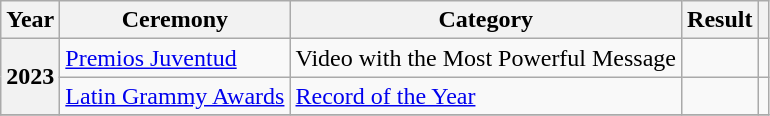<table class="wikitable plainrowheaders">
<tr>
<th scope="col">Year</th>
<th scope="col">Ceremony</th>
<th scope="col">Category</th>
<th scope="col">Result</th>
<th scope="col" class="unsortable"></th>
</tr>
<tr>
<th scope="row" rowspan="2" align="center">2023</th>
<td rowspan="1"><a href='#'>Premios Juventud</a></td>
<td>Video with the Most Powerful Message</td>
<td></td>
<td rowspan="1" align="center"></td>
</tr>
<tr>
<td><a href='#'>Latin Grammy Awards</a></td>
<td><a href='#'>Record of the Year</a></td>
<td></td>
<td align="center"></td>
</tr>
<tr>
</tr>
</table>
